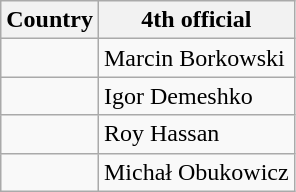<table class="wikitable">
<tr>
<th>Country</th>
<th>4th official</th>
</tr>
<tr>
<td></td>
<td>Marcin Borkowski</td>
</tr>
<tr>
<td></td>
<td>Igor Demeshko</td>
</tr>
<tr>
<td></td>
<td>Roy Hassan</td>
</tr>
<tr>
<td></td>
<td>Michał Obukowicz</td>
</tr>
</table>
